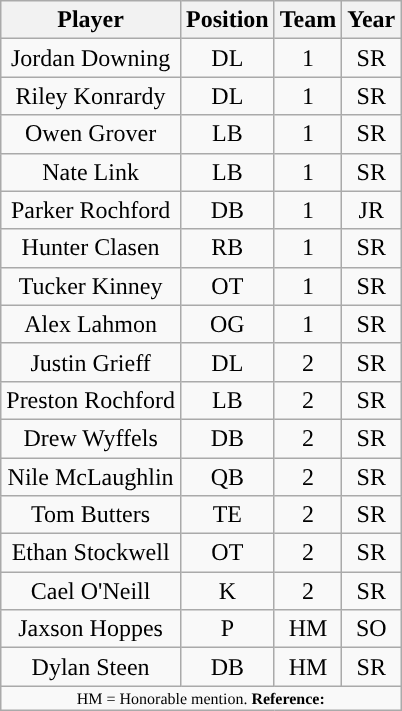<table class="wikitable sortable sortable" style="text-align: center">
<tr align=center>
<th>Player</th>
<th>Position</th>
<th>Team</th>
<th>Year</th>
</tr>
<tr>
<td>Jordan Downing</td>
<td>DL</td>
<td>1</td>
<td>SR</td>
</tr>
<tr>
<td>Riley Konrardy</td>
<td>DL</td>
<td>1</td>
<td>SR</td>
</tr>
<tr>
<td>Owen Grover</td>
<td>LB</td>
<td>1</td>
<td>SR</td>
</tr>
<tr>
<td>Nate Link</td>
<td>LB</td>
<td>1</td>
<td>SR</td>
</tr>
<tr>
<td>Parker Rochford</td>
<td>DB</td>
<td>1</td>
<td>JR</td>
</tr>
<tr>
<td>Hunter Clasen</td>
<td>RB</td>
<td>1</td>
<td>SR</td>
</tr>
<tr>
<td>Tucker Kinney</td>
<td>OT</td>
<td>1</td>
<td>SR</td>
</tr>
<tr>
<td>Alex Lahmon</td>
<td>OG</td>
<td>1</td>
<td>SR</td>
</tr>
<tr>
<td>Justin Grieff</td>
<td>DL</td>
<td>2</td>
<td>SR</td>
</tr>
<tr>
<td>Preston Rochford</td>
<td>LB</td>
<td>2</td>
<td>SR</td>
</tr>
<tr>
<td>Drew Wyffels</td>
<td>DB</td>
<td>2</td>
<td>SR</td>
</tr>
<tr>
<td>Nile McLaughlin</td>
<td>QB</td>
<td>2</td>
<td>SR</td>
</tr>
<tr>
<td>Tom Butters</td>
<td>TE</td>
<td>2</td>
<td>SR</td>
</tr>
<tr>
<td>Ethan Stockwell</td>
<td>OT</td>
<td>2</td>
<td>SR</td>
</tr>
<tr>
<td>Cael O'Neill</td>
<td>K</td>
<td>2</td>
<td>SR</td>
</tr>
<tr>
<td>Jaxson Hoppes</td>
<td>P</td>
<td>HM</td>
<td>SO</td>
</tr>
<tr>
<td>Dylan Steen</td>
<td>DB</td>
<td>HM</td>
<td>SR</td>
</tr>
<tr class="sortbottom">
<td colspan="4"  style="font-size:8pt; text-align:center;">HM = Honorable mention. <strong>Reference:</strong></td>
</tr>
</table>
